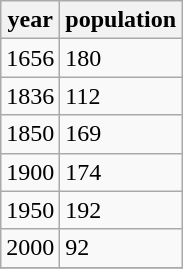<table class="wikitable">
<tr>
<th>year</th>
<th>population</th>
</tr>
<tr>
<td>1656</td>
<td>180</td>
</tr>
<tr>
<td>1836</td>
<td>112</td>
</tr>
<tr>
<td>1850</td>
<td>169</td>
</tr>
<tr>
<td>1900</td>
<td>174</td>
</tr>
<tr>
<td>1950</td>
<td>192</td>
</tr>
<tr>
<td>2000</td>
<td>92</td>
</tr>
<tr>
</tr>
</table>
